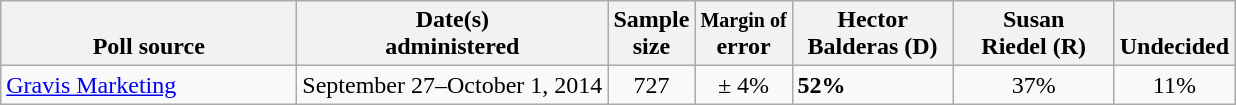<table class="wikitable">
<tr valign= bottom>
<th style="width:190px;">Poll source</th>
<th style="width:200px;">Date(s)<br>administered</th>
<th class=small>Sample<br>size</th>
<th><small>Margin of</small><br>error</th>
<th style="width:100px;">Hector<br>Balderas (D)</th>
<th style="width:100px;">Susan<br>Riedel (R)</th>
<th style="width:40px;">Undecided</th>
</tr>
<tr>
<td><a href='#'>Gravis Marketing</a></td>
<td align=center>September 27–October 1, 2014</td>
<td align=center>727</td>
<td align=center>± 4%</td>
<td><strong>52%</strong></td>
<td align=center>37%</td>
<td align=center>11%</td>
</tr>
</table>
